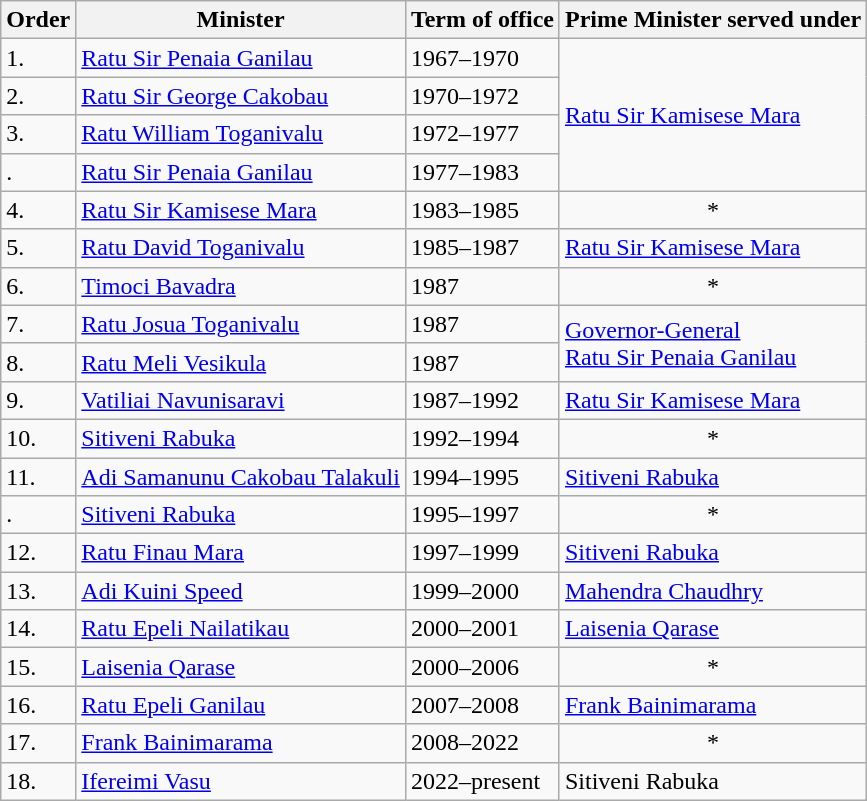<table class="wikitable">
<tr>
<th>Order</th>
<th>Minister</th>
<th>Term of office</th>
<th>Prime Minister served under</th>
</tr>
<tr>
<td>1.</td>
<td><a href='#'>Ratu Sir Penaia Ganilau</a></td>
<td>1967–1970</td>
<td rowspan=4><a href='#'>Ratu Sir Kamisese Mara</a></td>
</tr>
<tr>
<td>2.</td>
<td><a href='#'>Ratu Sir George Cakobau</a></td>
<td>1970–1972</td>
</tr>
<tr>
<td>3.</td>
<td><a href='#'>Ratu William Toganivalu</a></td>
<td>1972–1977</td>
</tr>
<tr>
<td>.</td>
<td><a href='#'>Ratu Sir Penaia Ganilau</a></td>
<td>1977–1983</td>
</tr>
<tr>
<td>4.</td>
<td><a href='#'>Ratu Sir Kamisese Mara</a></td>
<td>1983–1985</td>
<td align=center>*</td>
</tr>
<tr>
<td>5.</td>
<td><a href='#'>Ratu David Toganivalu</a></td>
<td>1985–1987</td>
<td><a href='#'>Ratu Sir Kamisese Mara</a></td>
</tr>
<tr>
<td>6.</td>
<td><a href='#'>Timoci Bavadra</a></td>
<td>1987</td>
<td align=center>*</td>
</tr>
<tr>
<td>7.</td>
<td><a href='#'>Ratu Josua Toganivalu</a></td>
<td>1987</td>
<td rowspan=2><a href='#'>Governor-General</a><br><a href='#'>Ratu Sir Penaia Ganilau</a></td>
</tr>
<tr>
<td>8.</td>
<td><a href='#'>Ratu Meli Vesikula</a></td>
<td>1987</td>
</tr>
<tr>
<td>9.</td>
<td><a href='#'>Vatiliai Navunisaravi</a></td>
<td>1987–1992</td>
<td><a href='#'>Ratu Sir Kamisese Mara</a></td>
</tr>
<tr>
<td>10.</td>
<td><a href='#'>Sitiveni Rabuka</a></td>
<td>1992–1994</td>
<td align=center>*</td>
</tr>
<tr>
<td>11.</td>
<td><a href='#'>Adi Samanunu Cakobau Talakuli</a></td>
<td>1994–1995</td>
<td><a href='#'>Sitiveni Rabuka</a></td>
</tr>
<tr>
<td>.</td>
<td><a href='#'>Sitiveni Rabuka</a></td>
<td>1995–1997</td>
<td align=center>*</td>
</tr>
<tr>
<td>12.</td>
<td><a href='#'>Ratu Finau Mara</a></td>
<td>1997–1999</td>
<td><a href='#'>Sitiveni Rabuka</a></td>
</tr>
<tr>
<td>13.</td>
<td><a href='#'>Adi Kuini Speed</a></td>
<td>1999–2000</td>
<td><a href='#'>Mahendra Chaudhry</a></td>
</tr>
<tr>
<td>14.</td>
<td><a href='#'>Ratu Epeli Nailatikau</a></td>
<td>2000–2001</td>
<td><a href='#'>Laisenia Qarase</a></td>
</tr>
<tr>
<td>15.</td>
<td><a href='#'>Laisenia Qarase</a></td>
<td>2000–2006</td>
<td align=center>*</td>
</tr>
<tr>
<td>16.</td>
<td><a href='#'>Ratu Epeli Ganilau</a></td>
<td>2007–2008</td>
<td><a href='#'>Frank Bainimarama</a></td>
</tr>
<tr>
<td>17.</td>
<td><a href='#'>Frank Bainimarama</a></td>
<td>2008–2022</td>
<td align="center">*</td>
</tr>
<tr>
<td>18.</td>
<td><a href='#'>Ifereimi Vasu</a></td>
<td>2022–present</td>
<td>Sitiveni Rabuka</td>
</tr>
</table>
